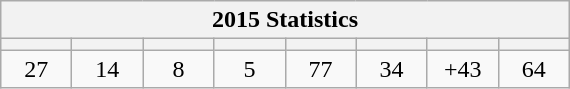<table class="wikitable" style="text-align: center;">
<tr>
<th colspan=10><strong>2015 Statistics</strong></th>
</tr>
<tr>
<th style="width: 40px;"></th>
<th style="width: 40px;"></th>
<th style="width: 40px;"></th>
<th style="width: 40px;"></th>
<th style="width: 40px;"></th>
<th style="width: 40px;"></th>
<th style="width: 40px;"></th>
<th style="width: 40px;"></th>
</tr>
<tr>
<td>27</td>
<td>14</td>
<td>8</td>
<td>5</td>
<td>77</td>
<td>34</td>
<td>+43</td>
<td>64</td>
</tr>
</table>
